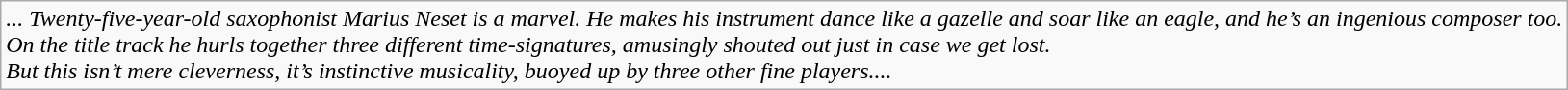<table class="wikitable">
<tr>
<td><em>... Twenty-five-year-old saxophonist Marius Neset is a marvel. He makes his instrument dance like a gazelle and soar like an eagle, and he’s an ingenious composer too.</em> <br><em>On the title track he hurls together three different time-signatures, amusingly shouted out just in case we get lost.</em> <br><em>But this isn’t mere cleverness, it’s instinctive musicality, buoyed up by three other fine players....</em></td>
</tr>
</table>
